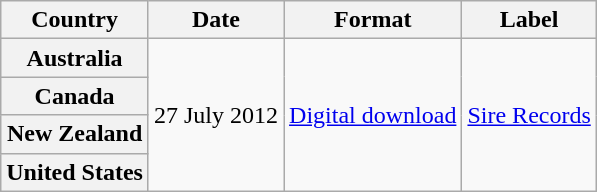<table class="wikitable plainrowheaders">
<tr>
<th scope="col">Country</th>
<th scope="col">Date</th>
<th scope="col">Format</th>
<th scope="col">Label</th>
</tr>
<tr>
<th scope="row">Australia</th>
<td rowspan="4">27 July 2012</td>
<td rowspan="4"><a href='#'>Digital download</a></td>
<td rowspan="4"><a href='#'>Sire Records</a></td>
</tr>
<tr>
<th scope="row">Canada</th>
</tr>
<tr>
<th scope="row">New Zealand</th>
</tr>
<tr>
<th scope="row">United States</th>
</tr>
</table>
